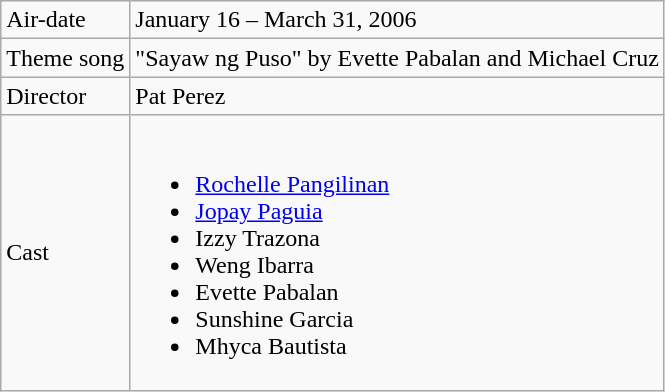<table class="wikitable">
<tr>
<td>Air-date</td>
<td>January 16 – March 31, 2006</td>
</tr>
<tr>
<td>Theme song</td>
<td>"Sayaw ng Puso" by Evette Pabalan and Michael Cruz</td>
</tr>
<tr>
<td>Director</td>
<td>Pat Perez</td>
</tr>
<tr>
<td>Cast</td>
<td><br><ul><li><a href='#'>Rochelle Pangilinan</a></li><li><a href='#'>Jopay Paguia</a></li><li>Izzy Trazona</li><li>Weng Ibarra</li><li>Evette Pabalan</li><li>Sunshine Garcia</li><li>Mhyca Bautista</li></ul></td>
</tr>
</table>
